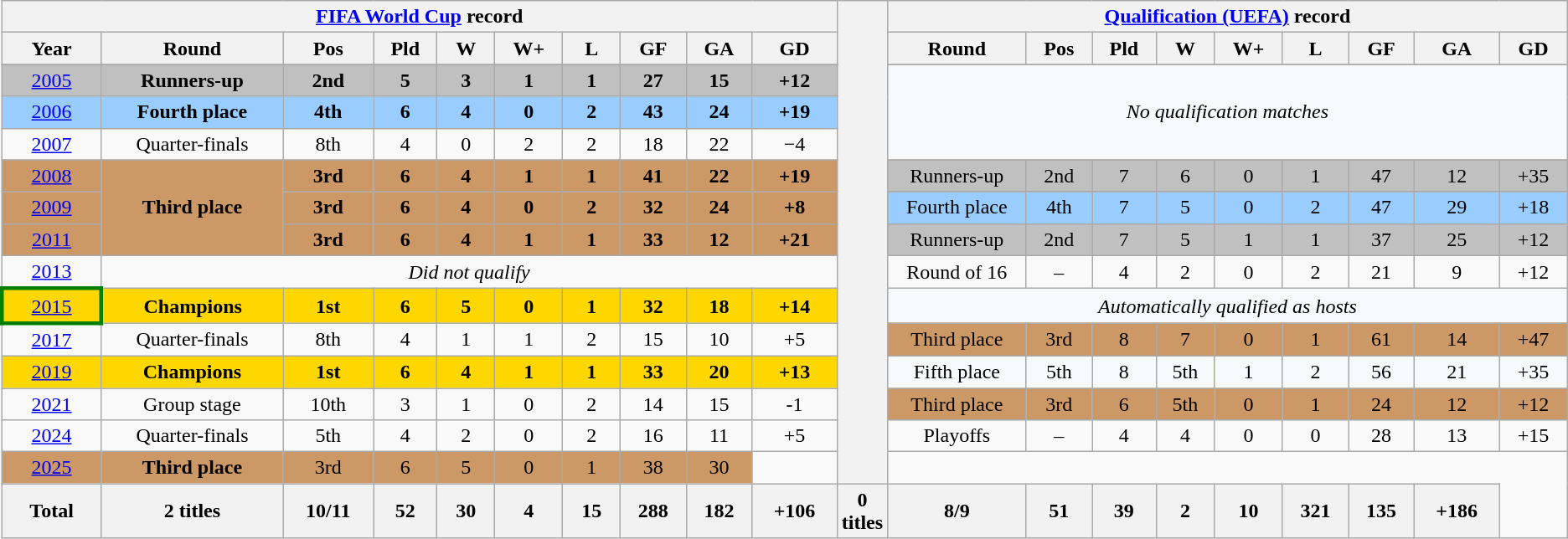<table class="wikitable" style="text-align: center;">
<tr>
<th colspan=10><a href='#'>FIFA World Cup</a> record</th>
<th width=1% rowspan="16"></th>
<th colspan=10><a href='#'>Qualification (UEFA)</a> record</th>
</tr>
<tr>
<th width=40>Year</th>
<th width=50>Round</th>
<th width=20>Pos</th>
<th width=20>Pld</th>
<th width=20>W</th>
<th width=20>W+</th>
<th width=20>L</th>
<th width=20>GF</th>
<th width=20>GA</th>
<th width=20>GD</th>
<th width=50>Round</th>
<th width=20>Pos</th>
<th width=20>Pld</th>
<th width=20>W</th>
<th width=20>W+</th>
<th width=20>L</th>
<th width=20>GF</th>
<th width=20>GA</th>
<th width=20>GD</th>
</tr>
<tr>
</tr>
<tr style="background:silver;">
<td> <a href='#'>2005</a></td>
<td><strong>Runners-up</strong></td>
<td><strong>2nd</strong></td>
<td><strong>5</strong></td>
<td><strong>3</strong></td>
<td><strong>1</strong></td>
<td><strong>1</strong></td>
<td><strong>27</strong></td>
<td><strong>15</strong></td>
<td><strong>+12</strong></td>
<td rowspan=3 colspan=9 style="background:#F8F9FA;"><em>No qualification matches</em></td>
</tr>
<tr style="background:#9acdff;">
<td> <a href='#'>2006</a></td>
<td><strong>Fourth place</strong></td>
<td><strong>4th</strong></td>
<td><strong>6</strong></td>
<td><strong>4</strong></td>
<td><strong>0</strong></td>
<td><strong>2</strong></td>
<td><strong>43</strong></td>
<td><strong>24</strong></td>
<td><strong>+19</strong></td>
</tr>
<tr>
<td> <a href='#'>2007</a></td>
<td>Quarter-finals</td>
<td>8th</td>
<td>4</td>
<td>0</td>
<td>2</td>
<td>2</td>
<td>18</td>
<td>22</td>
<td>−4</td>
</tr>
<tr style="background:#c96;">
<td> <a href='#'>2008</a></td>
<td rowspan=3><strong>Third place</strong></td>
<td><strong>3rd</strong></td>
<td><strong>6</strong></td>
<td><strong>4</strong></td>
<td><strong>1</strong></td>
<td><strong>1</strong></td>
<td><strong>41</strong></td>
<td><strong>22</strong></td>
<td><strong>+19</strong></td>
<td style="background:silver;">Runners-up</td>
<td style="background:silver;">2nd</td>
<td style="background:silver;">7</td>
<td style="background:silver;">6</td>
<td style="background:silver;">0</td>
<td style="background:silver;">1</td>
<td style="background:silver;">47</td>
<td style="background:silver;">12</td>
<td style="background:silver;">+35</td>
</tr>
<tr style="background:#c96;">
<td> <a href='#'>2009</a></td>
<td><strong>3rd</strong></td>
<td><strong>6</strong></td>
<td><strong>4</strong></td>
<td><strong>0</strong></td>
<td><strong>2</strong></td>
<td><strong>32</strong></td>
<td><strong>24</strong></td>
<td><strong>+8</strong></td>
<td style="background:#9acdff;">Fourth place</td>
<td style="background:#9acdff;">4th</td>
<td style="background:#9acdff;">7</td>
<td style="background:#9acdff;">5</td>
<td style="background:#9acdff;">0</td>
<td style="background:#9acdff;">2</td>
<td style="background:#9acdff;">47</td>
<td style="background:#9acdff;">29</td>
<td style="background:#9acdff;">+18</td>
</tr>
<tr style="background:#c96;">
<td> <a href='#'>2011</a></td>
<td><strong>3rd</strong></td>
<td><strong>6</strong></td>
<td><strong>4</strong></td>
<td><strong>1</strong></td>
<td><strong>1</strong></td>
<td><strong>33</strong></td>
<td><strong>12</strong></td>
<td><strong>+21</strong></td>
<td style="background:silver;">Runners-up</td>
<td style="background:silver;">2nd</td>
<td style="background:silver;">7</td>
<td style="background:silver;">5</td>
<td style="background:silver;">1</td>
<td style="background:silver;">1</td>
<td style="background:silver;">37</td>
<td style="background:silver;">25</td>
<td style="background:silver;">+12</td>
</tr>
<tr>
<td> <a href='#'>2013</a></td>
<td colspan=9><em>Did not qualify</em></td>
<td>Round of 16</td>
<td>–</td>
<td>4</td>
<td>2</td>
<td>0</td>
<td>2</td>
<td>21</td>
<td>9</td>
<td>+12</td>
</tr>
<tr style="background:gold;">
<td style="border: 3px solid green"> <a href='#'>2015</a></td>
<td><strong>Champions</strong></td>
<td><strong>1st</strong></td>
<td><strong>6</strong></td>
<td><strong>5</strong></td>
<td><strong>0</strong></td>
<td><strong>1</strong></td>
<td><strong>32</strong></td>
<td><strong>18</strong></td>
<td><strong>+14</strong></td>
<td colspan=9 bgcolor=#F8F9FA><em>Automatically qualified as hosts</em></td>
</tr>
<tr>
<td> <a href='#'>2017</a></td>
<td>Quarter-finals</td>
<td>8th</td>
<td>4</td>
<td>1</td>
<td>1</td>
<td>2</td>
<td>15</td>
<td>10</td>
<td>+5</td>
<td style="background:#c96;">Third place</td>
<td style="background:#c96;">3rd</td>
<td style="background:#c96;">8</td>
<td style="background:#c96;">7</td>
<td style="background:#c96;">0</td>
<td style="background:#c96;">1</td>
<td style="background:#c96;">61</td>
<td style="background:#c96;">14</td>
<td style="background:#c96;">+47</td>
</tr>
<tr style="background:gold;">
<td> <a href='#'>2019</a></td>
<td><strong>Champions</strong></td>
<td><strong>1st</strong></td>
<td><strong>6</strong></td>
<td><strong>4</strong></td>
<td><strong>1</strong></td>
<td><strong>1</strong></td>
<td><strong>33</strong></td>
<td><strong>20</strong></td>
<td><strong>+13</strong></td>
<td style="background:#F8F9FA;">Fifth place</td>
<td style="background:#F8F9FA;">5th</td>
<td style="background:#F8F9FA;">8</td>
<td style="background:#F8F9FA;">5th</td>
<td style="background:#F8F9FA;">1</td>
<td style="background:#F8F9FA;">2</td>
<td style="background:#F8F9FA;">56</td>
<td style="background:#F8F9FA;">21</td>
<td style="background:#F8F9FA;">+35</td>
</tr>
<tr>
<td> <a href='#'>2021</a></td>
<td>Group stage</td>
<td>10th</td>
<td>3</td>
<td>1</td>
<td>0</td>
<td>2</td>
<td>14</td>
<td>15</td>
<td>-1</td>
<td style="background:#c96;">Third place</td>
<td style="background:#c96;">3rd</td>
<td style="background:#c96;">6</td>
<td style="background:#c96;">5th</td>
<td style="background:#c96;">0</td>
<td style="background:#c96;">1</td>
<td style="background:#c96;">24</td>
<td style="background:#c96;">12</td>
<td style="background:#c96;">+12</td>
</tr>
<tr>
<td> <a href='#'>2024</a></td>
<td>Quarter-finals</td>
<td>5th</td>
<td>4</td>
<td>2</td>
<td>0</td>
<td>2</td>
<td>16</td>
<td>11</td>
<td>+5</td>
<td>Playoffs</td>
<td>–</td>
<td>4</td>
<td>4</td>
<td>0</td>
<td>0</td>
<td>28</td>
<td>13</td>
<td>+15</td>
</tr>
<tr |- style="background:#c96;">
<td> <a href='#'>2025</a></td>
<td><strong>Third place</strong></td>
<td>3rd</td>
<td>6</td>
<td>5</td>
<td>0</td>
<td>1</td>
<td>38</td>
<td>30</td>
</tr>
<tr>
<th>Total</th>
<th>2 titles</th>
<th>10/11</th>
<th>52</th>
<th>30</th>
<th>4</th>
<th>15</th>
<th>288</th>
<th>182</th>
<th>+106</th>
<th>0 titles</th>
<th>8/9</th>
<th>51</th>
<th>39</th>
<th>2</th>
<th>10</th>
<th>321</th>
<th>135</th>
<th>+186</th>
</tr>
</table>
